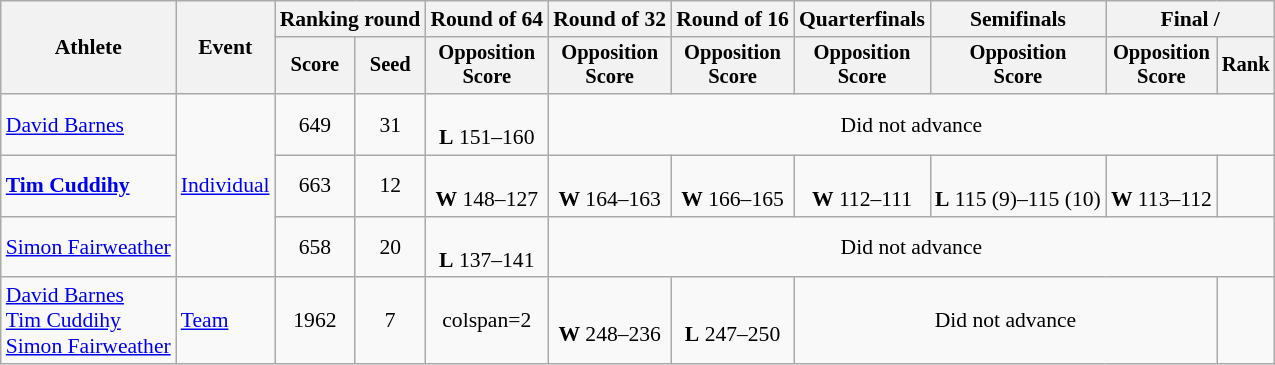<table class="wikitable" style="font-size:90%">
<tr>
<th rowspan="2">Athlete</th>
<th rowspan="2">Event</th>
<th colspan="2">Ranking round</th>
<th>Round of 64</th>
<th>Round of 32</th>
<th>Round of 16</th>
<th>Quarterfinals</th>
<th>Semifinals</th>
<th colspan="2">Final / </th>
</tr>
<tr style="font-size:95%">
<th>Score</th>
<th>Seed</th>
<th>Opposition<br>Score</th>
<th>Opposition<br>Score</th>
<th>Opposition<br>Score</th>
<th>Opposition<br>Score</th>
<th>Opposition<br>Score</th>
<th>Opposition<br>Score</th>
<th>Rank</th>
</tr>
<tr align=center>
<td align=left><a href='#'>David Barnes</a></td>
<td align=left rowspan=3><a href='#'>Individual</a></td>
<td>649</td>
<td>31</td>
<td><br> <strong>L</strong> 151–160</td>
<td colspan=6>Did not advance</td>
</tr>
<tr align=center>
<td align=left><strong><a href='#'>Tim Cuddihy</a></strong></td>
<td>663</td>
<td>12</td>
<td><br><strong>W</strong> 148–127</td>
<td><br><strong>W</strong> 164–163</td>
<td><br><strong>W</strong> 166–165</td>
<td><br><strong>W</strong> 112–111</td>
<td><br> <strong>L</strong> 115 (9)–115 (10)</td>
<td><br><strong>W</strong> 113–112</td>
<td></td>
</tr>
<tr align=center>
<td align=left><a href='#'>Simon Fairweather</a></td>
<td>658</td>
<td>20</td>
<td><br> <strong>L</strong> 137–141</td>
<td colspan=6>Did not advance</td>
</tr>
<tr align=center>
<td align=left><a href='#'>David Barnes</a><br><a href='#'>Tim Cuddihy</a><br><a href='#'>Simon Fairweather</a></td>
<td align=left><a href='#'>Team</a></td>
<td>1962</td>
<td>7</td>
<td>colspan=2 </td>
<td><br><strong>W</strong> 248–236</td>
<td><br><strong>L</strong> 247–250</td>
<td colspan=3>Did not advance</td>
</tr>
</table>
